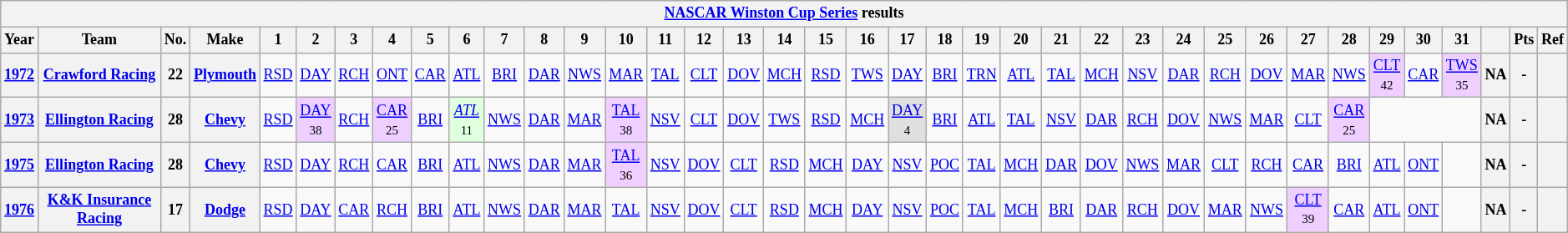<table class="wikitable" style="text-align:center; font-size:75%">
<tr>
<th colspan=40><a href='#'>NASCAR Winston Cup Series</a> results</th>
</tr>
<tr>
<th>Year</th>
<th>Team</th>
<th>No.</th>
<th>Make</th>
<th>1</th>
<th>2</th>
<th>3</th>
<th>4</th>
<th>5</th>
<th>6</th>
<th>7</th>
<th>8</th>
<th>9</th>
<th>10</th>
<th>11</th>
<th>12</th>
<th>13</th>
<th>14</th>
<th>15</th>
<th>16</th>
<th>17</th>
<th>18</th>
<th>19</th>
<th>20</th>
<th>21</th>
<th>22</th>
<th>23</th>
<th>24</th>
<th>25</th>
<th>26</th>
<th>27</th>
<th>28</th>
<th>29</th>
<th>30</th>
<th>31</th>
<th></th>
<th>Pts</th>
<th>Ref</th>
</tr>
<tr>
<th><a href='#'>1972</a></th>
<th><a href='#'>Crawford Racing</a></th>
<th>22</th>
<th><a href='#'>Plymouth</a></th>
<td><a href='#'>RSD</a></td>
<td><a href='#'>DAY</a></td>
<td><a href='#'>RCH</a></td>
<td><a href='#'>ONT</a></td>
<td><a href='#'>CAR</a></td>
<td><a href='#'>ATL</a></td>
<td><a href='#'>BRI</a></td>
<td><a href='#'>DAR</a></td>
<td><a href='#'>NWS</a></td>
<td><a href='#'>MAR</a></td>
<td><a href='#'>TAL</a></td>
<td><a href='#'>CLT</a></td>
<td><a href='#'>DOV</a></td>
<td><a href='#'>MCH</a></td>
<td><a href='#'>RSD</a></td>
<td><a href='#'>TWS</a></td>
<td><a href='#'>DAY</a></td>
<td><a href='#'>BRI</a></td>
<td><a href='#'>TRN</a></td>
<td><a href='#'>ATL</a></td>
<td><a href='#'>TAL</a></td>
<td><a href='#'>MCH</a></td>
<td><a href='#'>NSV</a></td>
<td><a href='#'>DAR</a></td>
<td><a href='#'>RCH</a></td>
<td><a href='#'>DOV</a></td>
<td><a href='#'>MAR</a></td>
<td><a href='#'>NWS</a></td>
<td style="background:#EFCFFF;"><a href='#'>CLT</a><br><small>42</small></td>
<td><a href='#'>CAR</a></td>
<td style="background:#EFCFFF;"><a href='#'>TWS</a><br><small>35</small></td>
<th>NA</th>
<th>-</th>
<th></th>
</tr>
<tr>
<th><a href='#'>1973</a></th>
<th><a href='#'>Ellington Racing</a></th>
<th>28</th>
<th><a href='#'>Chevy</a></th>
<td><a href='#'>RSD</a></td>
<td style="background:#EFCFFF;"><a href='#'>DAY</a><br><small>38</small></td>
<td><a href='#'>RCH</a></td>
<td style="background:#EFCFFF;"><a href='#'>CAR</a><br><small>25</small></td>
<td><a href='#'>BRI</a></td>
<td style="background:#DFFFDF;"><em><a href='#'>ATL</a></em><br><small>11</small></td>
<td><a href='#'>NWS</a></td>
<td><a href='#'>DAR</a></td>
<td><a href='#'>MAR</a></td>
<td style="background:#EFCFFF;"><a href='#'>TAL</a><br><small>38</small></td>
<td><a href='#'>NSV</a></td>
<td><a href='#'>CLT</a></td>
<td><a href='#'>DOV</a></td>
<td><a href='#'>TWS</a></td>
<td><a href='#'>RSD</a></td>
<td><a href='#'>MCH</a></td>
<td style="background:#DFDFDF;"><a href='#'>DAY</a><br><small>4</small></td>
<td><a href='#'>BRI</a></td>
<td><a href='#'>ATL</a></td>
<td><a href='#'>TAL</a></td>
<td><a href='#'>NSV</a></td>
<td><a href='#'>DAR</a></td>
<td><a href='#'>RCH</a></td>
<td><a href='#'>DOV</a></td>
<td><a href='#'>NWS</a></td>
<td><a href='#'>MAR</a></td>
<td><a href='#'>CLT</a></td>
<td style="background:#EFCFFF;"><a href='#'>CAR</a><br><small>25</small></td>
<td colspan=3></td>
<th>NA</th>
<th>-</th>
<th></th>
</tr>
<tr>
<th><a href='#'>1975</a></th>
<th><a href='#'>Ellington Racing</a></th>
<th>28</th>
<th><a href='#'>Chevy</a></th>
<td><a href='#'>RSD</a></td>
<td><a href='#'>DAY</a></td>
<td><a href='#'>RCH</a></td>
<td><a href='#'>CAR</a></td>
<td><a href='#'>BRI</a></td>
<td><a href='#'>ATL</a></td>
<td><a href='#'>NWS</a></td>
<td><a href='#'>DAR</a></td>
<td><a href='#'>MAR</a></td>
<td style="background:#EFCFFF;"><a href='#'>TAL</a><br><small>36</small></td>
<td><a href='#'>NSV</a></td>
<td><a href='#'>DOV</a></td>
<td><a href='#'>CLT</a></td>
<td><a href='#'>RSD</a></td>
<td><a href='#'>MCH</a></td>
<td><a href='#'>DAY</a></td>
<td><a href='#'>NSV</a></td>
<td><a href='#'>POC</a></td>
<td><a href='#'>TAL</a></td>
<td><a href='#'>MCH</a></td>
<td><a href='#'>DAR</a></td>
<td><a href='#'>DOV</a></td>
<td><a href='#'>NWS</a></td>
<td><a href='#'>MAR</a></td>
<td><a href='#'>CLT</a></td>
<td><a href='#'>RCH</a></td>
<td><a href='#'>CAR</a></td>
<td><a href='#'>BRI</a></td>
<td><a href='#'>ATL</a></td>
<td><a href='#'>ONT</a></td>
<td></td>
<th>NA</th>
<th>-</th>
<th></th>
</tr>
<tr>
<th><a href='#'>1976</a></th>
<th><a href='#'>K&K Insurance Racing</a></th>
<th>17</th>
<th><a href='#'>Dodge</a></th>
<td><a href='#'>RSD</a></td>
<td><a href='#'>DAY</a></td>
<td><a href='#'>CAR</a></td>
<td><a href='#'>RCH</a></td>
<td><a href='#'>BRI</a></td>
<td><a href='#'>ATL</a></td>
<td><a href='#'>NWS</a></td>
<td><a href='#'>DAR</a></td>
<td><a href='#'>MAR</a></td>
<td><a href='#'>TAL</a></td>
<td><a href='#'>NSV</a></td>
<td><a href='#'>DOV</a></td>
<td><a href='#'>CLT</a></td>
<td><a href='#'>RSD</a></td>
<td><a href='#'>MCH</a></td>
<td><a href='#'>DAY</a></td>
<td><a href='#'>NSV</a></td>
<td><a href='#'>POC</a></td>
<td><a href='#'>TAL</a></td>
<td><a href='#'>MCH</a></td>
<td><a href='#'>BRI</a></td>
<td><a href='#'>DAR</a></td>
<td><a href='#'>RCH</a></td>
<td><a href='#'>DOV</a></td>
<td><a href='#'>MAR</a></td>
<td><a href='#'>NWS</a></td>
<td style="background:#EFCFFF;"><a href='#'>CLT</a><br><small>39</small></td>
<td><a href='#'>CAR</a></td>
<td><a href='#'>ATL</a></td>
<td><a href='#'>ONT</a></td>
<td></td>
<th>NA</th>
<th>-</th>
<th></th>
</tr>
</table>
